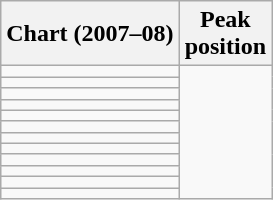<table class="wikitable sortable">
<tr>
<th>Chart (2007–08)</th>
<th>Peak<br> position</th>
</tr>
<tr>
<td></td>
</tr>
<tr>
<td></td>
</tr>
<tr>
<td></td>
</tr>
<tr>
<td></td>
</tr>
<tr>
<td></td>
</tr>
<tr>
<td></td>
</tr>
<tr>
<td></td>
</tr>
<tr>
<td></td>
</tr>
<tr>
<td></td>
</tr>
<tr>
<td></td>
</tr>
<tr>
<td></td>
</tr>
<tr>
<td></td>
</tr>
</table>
